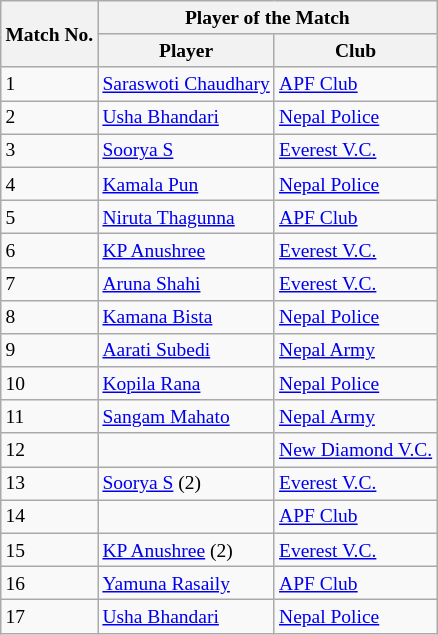<table class="wikitable" style="text-align: left; font-size:small;">
<tr>
<th rowspan="2">Match No.</th>
<th colspan="2">Player of the Match</th>
</tr>
<tr>
<th>Player</th>
<th>Club</th>
</tr>
<tr>
<td>1</td>
<td> <a href='#'>Saraswoti Chaudhary</a></td>
<td><a href='#'>APF Club</a></td>
</tr>
<tr>
<td>2</td>
<td> <a href='#'>Usha Bhandari</a></td>
<td><a href='#'>Nepal Police</a></td>
</tr>
<tr>
<td>3</td>
<td> <a href='#'>Soorya S</a></td>
<td><a href='#'>Everest V.C.</a></td>
</tr>
<tr>
<td>4</td>
<td> <a href='#'>Kamala Pun</a></td>
<td><a href='#'>Nepal Police</a></td>
</tr>
<tr>
<td>5</td>
<td> <a href='#'>Niruta Thagunna</a></td>
<td><a href='#'>APF Club</a></td>
</tr>
<tr>
<td>6</td>
<td> <a href='#'>KP Anushree</a></td>
<td><a href='#'>Everest V.C.</a></td>
</tr>
<tr>
<td>7</td>
<td> <a href='#'>Aruna Shahi</a></td>
<td><a href='#'>Everest V.C.</a></td>
</tr>
<tr>
<td>8</td>
<td> <a href='#'>Kamana Bista</a></td>
<td><a href='#'>Nepal Police</a></td>
</tr>
<tr>
<td>9</td>
<td> <a href='#'>Aarati Subedi</a></td>
<td><a href='#'>Nepal Army</a></td>
</tr>
<tr>
<td>10</td>
<td> <a href='#'>Kopila Rana</a></td>
<td><a href='#'>Nepal Police</a></td>
</tr>
<tr>
<td>11</td>
<td> <a href='#'>Sangam Mahato</a></td>
<td><a href='#'>Nepal Army</a></td>
</tr>
<tr>
<td>12</td>
<td></td>
<td><a href='#'>New Diamond V.C.</a></td>
</tr>
<tr>
<td>13</td>
<td> <a href='#'>Soorya S</a> (2)</td>
<td><a href='#'>Everest V.C.</a></td>
</tr>
<tr>
<td>14</td>
<td></td>
<td><a href='#'>APF Club</a></td>
</tr>
<tr>
<td>15</td>
<td> <a href='#'>KP Anushree</a> (2)</td>
<td><a href='#'>Everest V.C.</a></td>
</tr>
<tr>
<td>16</td>
<td> <a href='#'>Yamuna Rasaily</a></td>
<td><a href='#'>APF Club</a></td>
</tr>
<tr>
<td>17</td>
<td><a href='#'>Usha Bhandari</a></td>
<td><a href='#'>Nepal Police</a></td>
</tr>
</table>
